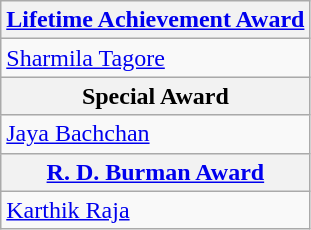<table class="wikitable">
<tr>
<th colspan="2"><a href='#'>Lifetime Achievement Award</a></th>
</tr>
<tr>
<td><a href='#'>Sharmila Tagore</a></td>
</tr>
<tr>
<th colspan="2">Special Award</th>
</tr>
<tr>
<td><a href='#'>Jaya Bachchan</a></td>
</tr>
<tr>
<th colspan="2"><a href='#'>R. D. Burman Award</a></th>
</tr>
<tr>
<td colspan="2"><a href='#'>Karthik Raja</a></td>
</tr>
</table>
